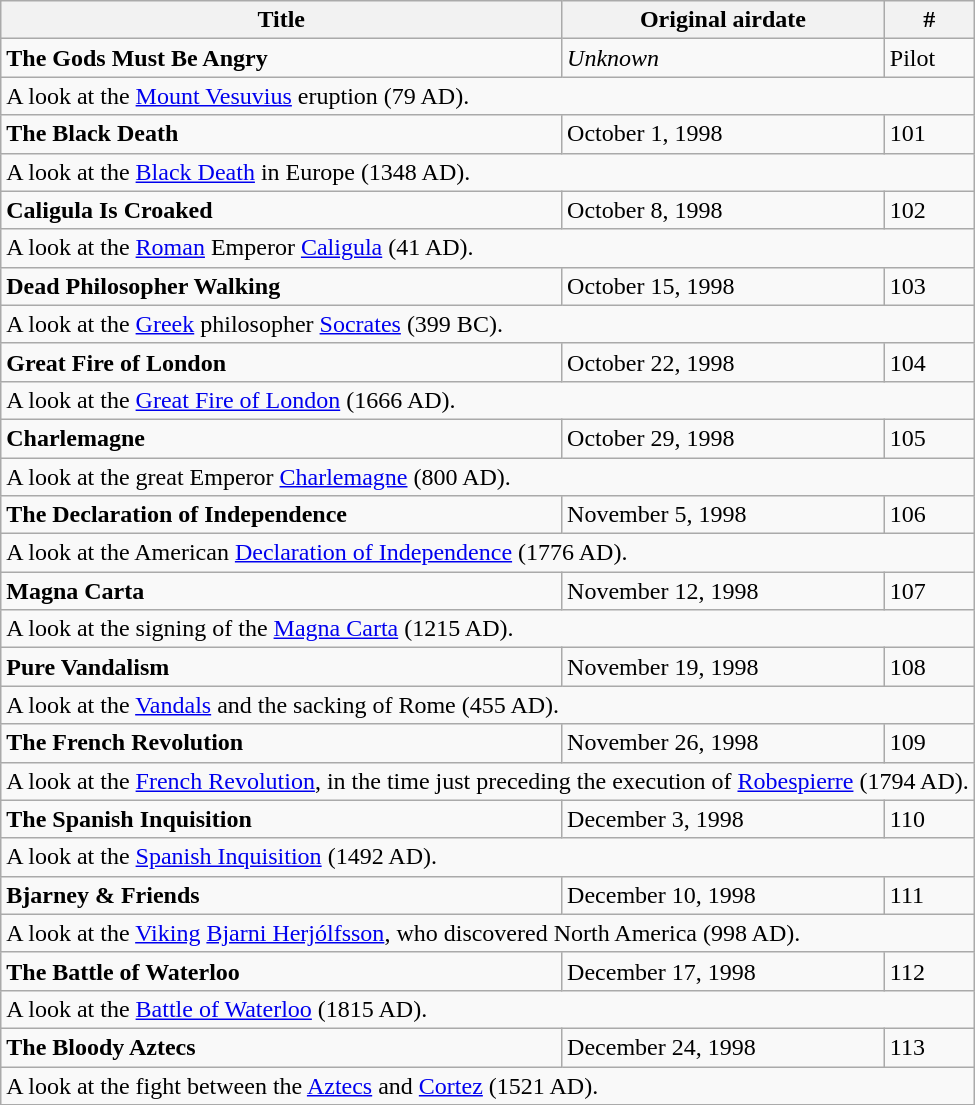<table class="wikitable">
<tr>
<th>Title</th>
<th>Original airdate</th>
<th>#</th>
</tr>
<tr>
<td><strong>The Gods Must Be Angry</strong></td>
<td><em>Unknown</em></td>
<td>Pilot</td>
</tr>
<tr>
<td colspan="6">A look at the <a href='#'>Mount Vesuvius</a> eruption (79 AD).</td>
</tr>
<tr>
<td><strong>The Black Death</strong></td>
<td>October 1, 1998</td>
<td>101</td>
</tr>
<tr>
<td colspan="6">A look at the <a href='#'>Black Death</a> in Europe (1348 AD).</td>
</tr>
<tr>
<td><strong>Caligula Is Croaked </strong></td>
<td>October 8, 1998</td>
<td>102</td>
</tr>
<tr>
<td colspan="6">A look at the <a href='#'>Roman</a> Emperor <a href='#'>Caligula</a> (41 AD).</td>
</tr>
<tr>
<td><strong>Dead Philosopher Walking</strong></td>
<td>October 15, 1998</td>
<td>103</td>
</tr>
<tr>
<td colspan="6">A look at the <a href='#'>Greek</a> philosopher <a href='#'>Socrates</a> (399 BC).</td>
</tr>
<tr>
<td><strong>Great Fire of London</strong></td>
<td>October 22, 1998</td>
<td>104</td>
</tr>
<tr>
<td colspan="6">A look at the <a href='#'>Great Fire of London</a> (1666 AD).</td>
</tr>
<tr>
<td><strong>Charlemagne</strong></td>
<td>October 29, 1998</td>
<td>105</td>
</tr>
<tr>
<td colspan="6">A look at the great Emperor <a href='#'>Charlemagne</a> (800 AD).</td>
</tr>
<tr>
<td><strong>The Declaration of Independence</strong></td>
<td>November 5, 1998</td>
<td>106</td>
</tr>
<tr>
<td colspan="6">A look at the American <a href='#'>Declaration of Independence</a> (1776 AD).</td>
</tr>
<tr>
<td><strong>Magna Carta</strong></td>
<td>November 12, 1998</td>
<td>107</td>
</tr>
<tr>
<td colspan="6">A look at the signing of the <a href='#'>Magna Carta</a> (1215 AD).</td>
</tr>
<tr>
<td><strong>Pure Vandalism</strong></td>
<td>November 19, 1998</td>
<td>108</td>
</tr>
<tr>
<td colspan="6">A look at the <a href='#'>Vandals</a> and the sacking of Rome (455 AD).</td>
</tr>
<tr>
<td><strong>The French Revolution</strong></td>
<td>November 26, 1998</td>
<td>109</td>
</tr>
<tr>
<td colspan="6">A look at the <a href='#'>French Revolution</a>, in the time just preceding the execution of <a href='#'>Robespierre</a> (1794 AD).</td>
</tr>
<tr>
<td><strong>The Spanish Inquisition</strong></td>
<td>December 3, 1998</td>
<td>110</td>
</tr>
<tr>
<td colspan="6">A look at the <a href='#'>Spanish Inquisition</a> (1492 AD).</td>
</tr>
<tr>
<td><strong>Bjarney & Friends</strong></td>
<td>December 10, 1998</td>
<td>111</td>
</tr>
<tr>
<td colspan="6">A look at the <a href='#'>Viking</a> <a href='#'>Bjarni Herjólfsson</a>, who discovered North America (998 AD).</td>
</tr>
<tr>
<td><strong>The Battle of Waterloo</strong></td>
<td>December 17, 1998</td>
<td>112</td>
</tr>
<tr>
<td colspan="6">A look at the <a href='#'>Battle of Waterloo</a> (1815 AD).</td>
</tr>
<tr>
<td><strong>The Bloody Aztecs</strong></td>
<td>December 24, 1998</td>
<td>113</td>
</tr>
<tr>
<td colspan="6">A look at the fight between the <a href='#'>Aztecs</a> and <a href='#'>Cortez</a> (1521 AD).</td>
</tr>
</table>
